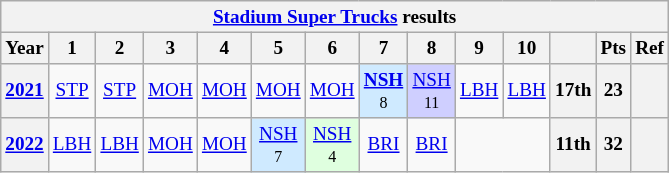<table class="wikitable" style="text-align:center; font-size:80%">
<tr>
<th colspan=45><a href='#'>Stadium Super Trucks</a> results</th>
</tr>
<tr>
<th>Year</th>
<th>1</th>
<th>2</th>
<th>3</th>
<th>4</th>
<th>5</th>
<th>6</th>
<th>7</th>
<th>8</th>
<th>9</th>
<th>10</th>
<th></th>
<th>Pts</th>
<th>Ref</th>
</tr>
<tr>
<th><a href='#'>2021</a></th>
<td><a href='#'>STP</a></td>
<td><a href='#'>STP</a></td>
<td><a href='#'>MOH</a></td>
<td><a href='#'>MOH</a></td>
<td><a href='#'>MOH</a></td>
<td><a href='#'>MOH</a></td>
<td style="background:#CFEAFF;"><strong><a href='#'>NSH</a></strong><br><small>8</small></td>
<td style="background:#CFCFFF;"><a href='#'>NSH</a><br><small>11</small></td>
<td><a href='#'>LBH</a></td>
<td><a href='#'>LBH</a></td>
<th>17th</th>
<th>23</th>
<th></th>
</tr>
<tr>
<th><a href='#'>2022</a></th>
<td><a href='#'>LBH</a></td>
<td><a href='#'>LBH</a></td>
<td><a href='#'>MOH</a></td>
<td><a href='#'>MOH</a></td>
<td style="background:#CFEAFF;"><a href='#'>NSH</a><br><small>7</small></td>
<td style="background:#DFFFDF;"><a href='#'>NSH</a><br><small>4</small></td>
<td><a href='#'>BRI</a></td>
<td><a href='#'>BRI</a></td>
<td colspan=2></td>
<th>11th</th>
<th>32</th>
<th></th>
</tr>
</table>
